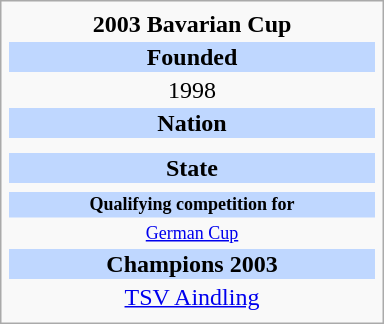<table class="infobox football" style="width: 16em; text-align: center;">
<tr>
<th style="">2003 Bavarian Cup</th>
</tr>
<tr>
<td style="background: #BFD7FF;"><strong>Founded</strong></td>
</tr>
<tr>
<td style="">1998</td>
</tr>
<tr>
<td style="background: #BFD7FF;"><strong>Nation</strong></td>
</tr>
<tr>
<td style=""></td>
</tr>
<tr>
<td style="line-height: 15px;"></td>
</tr>
<tr>
<td style="background: #BFD7FF;"><strong>State</strong></td>
</tr>
<tr>
<td style=""></td>
</tr>
<tr>
<td style="font-size: 12px; background: #BFD7FF;"><strong>Qualifying competition for</strong></td>
</tr>
<tr>
<td style="font-size: 12px;"><a href='#'>German Cup</a></td>
</tr>
<tr>
<td style="background: #BFD7FF;"><strong>Champions 2003</strong></td>
</tr>
<tr>
<td style=""><a href='#'>TSV Aindling</a></td>
</tr>
<tr>
</tr>
</table>
